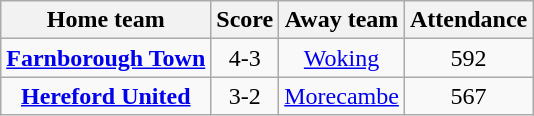<table class="wikitable" style="text-align: center">
<tr>
<th>Home team</th>
<th>Score</th>
<th>Away team</th>
<th>Attendance</th>
</tr>
<tr>
<td><strong><a href='#'>Farnborough Town</a></strong></td>
<td>4-3</td>
<td><a href='#'>Woking</a></td>
<td>592</td>
</tr>
<tr>
<td><strong><a href='#'>Hereford United</a></strong></td>
<td>3-2</td>
<td><a href='#'>Morecambe</a></td>
<td>567</td>
</tr>
</table>
